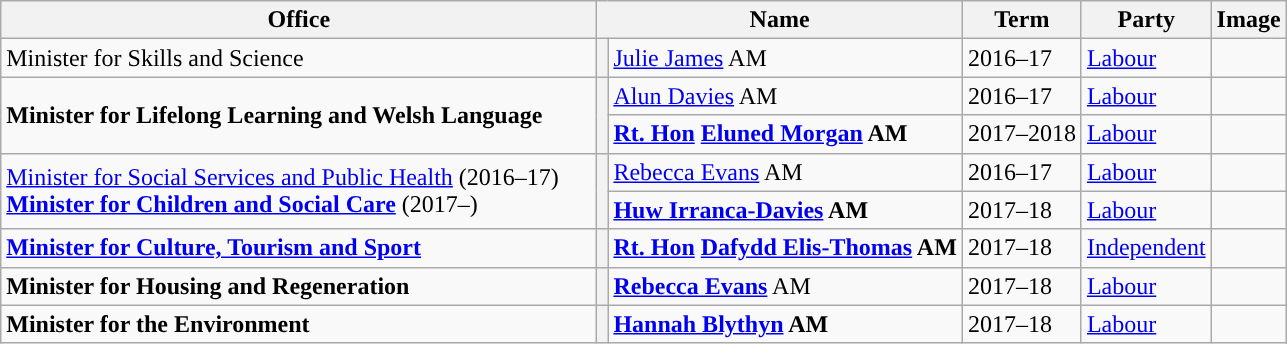<table class="wikitable">
<tr>
<th style="width: 390px">Office</th>
<th colspan="2">Name</th>
<th>Term</th>
<th>Party</th>
<th>Image</th>
</tr>
<tr>
<td>Minister for Skills and Science</td>
<th style="background-color: "></th>
<td><a href='#'>Julie James</a> AM</td>
<td>2016–17</td>
<td><a href='#'>Labour</a></td>
<td></td>
</tr>
<tr>
<td rowspan="2"><strong>Minister for Lifelong Learning and Welsh Language</strong></td>
<th rowspan="2" style="background-color: "></th>
<td><a href='#'>Alun Davies</a> AM</td>
<td>2016–17</td>
<td><a href='#'>Labour</a></td>
<td></td>
</tr>
<tr>
<td><strong><a href='#'>Rt. Hon</a> <a href='#'>Eluned Morgan</a> AM</strong></td>
<td>2017–2018</td>
<td><a href='#'>Labour</a></td>
<td></td>
</tr>
<tr>
<td rowspan="2"><a href='#'>Minister for Social Services and Public Health</a> (2016–17)<br><strong><a href='#'>Minister for Children and Social Care</a></strong> (2017–)</td>
<th rowspan="2" style="background-color: "></th>
<td><a href='#'>Rebecca Evans</a> AM</td>
<td>2016–17</td>
<td><a href='#'>Labour</a></td>
<td></td>
</tr>
<tr>
<td><strong><a href='#'>Huw Irranca-Davies</a> AM</strong></td>
<td>2017–18</td>
<td><a href='#'>Labour</a></td>
<td></td>
</tr>
<tr>
<td><strong><a href='#'>Minister for Culture, Tourism and Sport</a></strong></td>
<th style="background-color: "></th>
<td><strong><a href='#'>Rt. Hon</a> <a href='#'>Dafydd Elis-Thomas</a> AM </strong></td>
<td>2017–18</td>
<td><a href='#'>Independent</a></td>
<td></td>
</tr>
<tr>
<td><strong>Minister for Housing and Regeneration</strong></td>
<th style="background-color: "></th>
<td><strong><a href='#'>Rebecca Evans</a></strong> AM</td>
<td>2017–18</td>
<td><a href='#'>Labour</a></td>
<td></td>
</tr>
<tr>
<td><strong>Minister for the Environment</strong></td>
<th style="background-color: "></th>
<td><strong><a href='#'>Hannah Blythyn</a> AM </strong></td>
<td>2017–18</td>
<td><a href='#'>Labour</a></td>
<td></td>
</tr>
</table>
